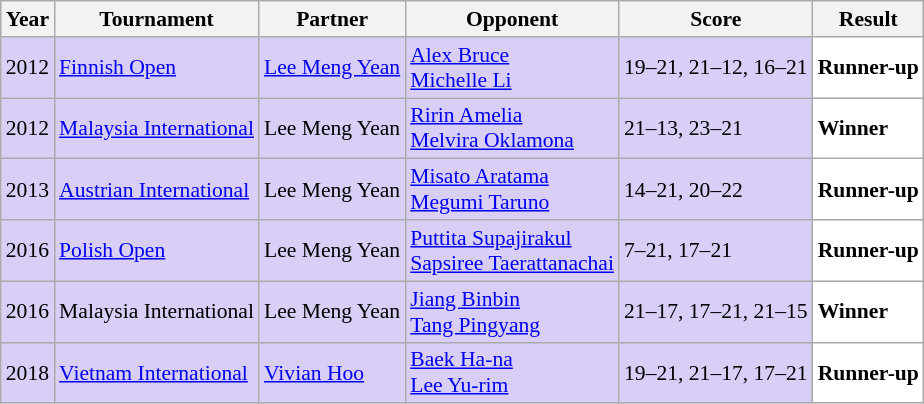<table class="sortable wikitable" style="font-size: 90%;">
<tr>
<th>Year</th>
<th>Tournament</th>
<th>Partner</th>
<th>Opponent</th>
<th>Score</th>
<th>Result</th>
</tr>
<tr style="background:#D8CEF6">
<td align="center">2012</td>
<td align="left"><a href='#'>Finnish Open</a></td>
<td align="left"> <a href='#'>Lee Meng Yean</a></td>
<td align="left"> <a href='#'>Alex Bruce</a><br> <a href='#'>Michelle Li</a></td>
<td align="left">19–21, 21–12, 16–21</td>
<td style="text-align:left; background:white"> <strong>Runner-up</strong></td>
</tr>
<tr style="background:#D8CEF6">
<td align="center">2012</td>
<td align="left"><a href='#'>Malaysia International</a></td>
<td align="left"> Lee Meng Yean</td>
<td align="left"> <a href='#'>Ririn Amelia</a><br> <a href='#'>Melvira Oklamona</a></td>
<td align="left">21–13, 23–21</td>
<td style="text-align:left; background:white"> <strong>Winner</strong></td>
</tr>
<tr style="background:#D8CEF6">
<td align="center">2013</td>
<td align="left"><a href='#'>Austrian International</a></td>
<td align="left"> Lee Meng Yean</td>
<td align="left"> <a href='#'>Misato Aratama</a><br> <a href='#'>Megumi Taruno</a></td>
<td align="left">14–21, 20–22</td>
<td style="text-align:left; background:white"> <strong>Runner-up</strong></td>
</tr>
<tr style="background:#D8CEF6">
<td align="center">2016</td>
<td align="left"><a href='#'>Polish Open</a></td>
<td align="left"> Lee Meng Yean</td>
<td align="left"> <a href='#'>Puttita Supajirakul</a><br> <a href='#'>Sapsiree Taerattanachai</a></td>
<td align="left">7–21, 17–21</td>
<td style="text-align:left; background:white"> <strong>Runner-up</strong></td>
</tr>
<tr style="background:#D8CEF6">
<td align="center">2016</td>
<td align="left">Malaysia International</td>
<td align="left"> Lee Meng Yean</td>
<td align="left"> <a href='#'>Jiang Binbin</a><br> <a href='#'>Tang Pingyang</a></td>
<td align="left">21–17, 17–21, 21–15</td>
<td style="text-align:left; background:white"> <strong>Winner</strong></td>
</tr>
<tr style="background:#D8CEF6">
<td align="center">2018</td>
<td align="left"><a href='#'>Vietnam International</a></td>
<td align="left"> <a href='#'>Vivian Hoo</a></td>
<td align="left"> <a href='#'>Baek Ha-na</a><br> <a href='#'>Lee Yu-rim</a></td>
<td align="left">19–21, 21–17, 17–21</td>
<td style="text-align:left; background:white"> <strong>Runner-up</strong></td>
</tr>
</table>
